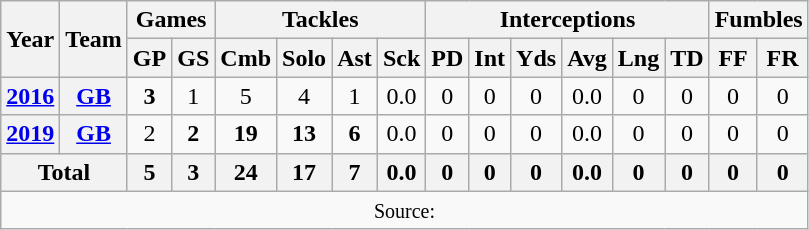<table class="wikitable" style="text-align: center;">
<tr>
<th rowspan="2">Year</th>
<th rowspan="2">Team</th>
<th colspan="2">Games</th>
<th colspan="4">Tackles</th>
<th colspan="6">Interceptions</th>
<th colspan="2">Fumbles</th>
</tr>
<tr>
<th>GP</th>
<th>GS</th>
<th>Cmb</th>
<th>Solo</th>
<th>Ast</th>
<th>Sck</th>
<th>PD</th>
<th>Int</th>
<th>Yds</th>
<th>Avg</th>
<th>Lng</th>
<th>TD</th>
<th>FF</th>
<th>FR</th>
</tr>
<tr>
<th><a href='#'>2016</a></th>
<th><a href='#'>GB</a></th>
<td><strong>3</strong></td>
<td>1</td>
<td>5</td>
<td>4</td>
<td>1</td>
<td>0.0</td>
<td>0</td>
<td>0</td>
<td>0</td>
<td>0.0</td>
<td>0</td>
<td>0</td>
<td>0</td>
<td>0</td>
</tr>
<tr>
<th><a href='#'>2019</a></th>
<th><a href='#'>GB</a></th>
<td>2</td>
<td><strong>2</strong></td>
<td><strong>19</strong></td>
<td><strong>13</strong></td>
<td><strong>6</strong></td>
<td>0.0</td>
<td>0</td>
<td>0</td>
<td>0</td>
<td>0.0</td>
<td>0</td>
<td>0</td>
<td>0</td>
<td>0</td>
</tr>
<tr>
<th colspan="2">Total</th>
<th>5</th>
<th>3</th>
<th>24</th>
<th>17</th>
<th>7</th>
<th>0.0</th>
<th>0</th>
<th>0</th>
<th>0</th>
<th>0.0</th>
<th>0</th>
<th>0</th>
<th>0</th>
<th>0</th>
</tr>
<tr>
<td colspan="16"><small>Source: </small></td>
</tr>
</table>
